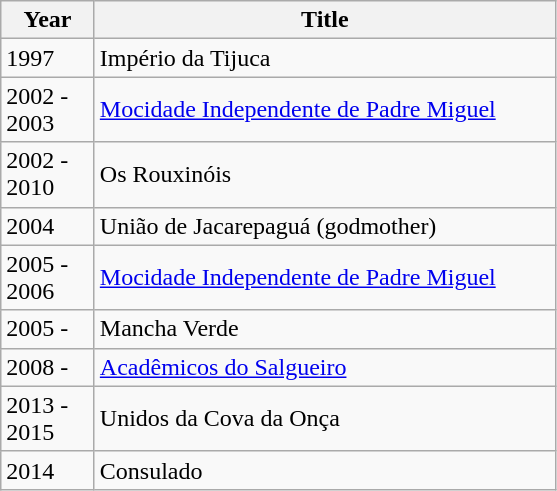<table class="wikitable sortable">
<tr>
<th width=055>Year</th>
<th width=300>Title</th>
</tr>
<tr>
<td>1997</td>
<td>Império da Tijuca </td>
</tr>
<tr>
<td>2002 - 2003</td>
<td><a href='#'>Mocidade Independente de Padre Miguel</a></td>
</tr>
<tr>
<td>2002 - 2010</td>
<td>Os Rouxinóis </td>
</tr>
<tr>
<td>2004</td>
<td>União de Jacarepaguá (godmother)</td>
</tr>
<tr>
<td>2005 - 2006</td>
<td><a href='#'>Mocidade Independente de Padre Miguel</a></td>
</tr>
<tr>
<td>2005 -</td>
<td>Mancha Verde </td>
</tr>
<tr>
<td>2008 -</td>
<td><a href='#'>Acadêmicos do Salgueiro</a></td>
</tr>
<tr>
<td>2013 - 2015</td>
<td>Unidos da Cova da Onça</td>
</tr>
<tr>
<td>2014</td>
<td>Consulado</td>
</tr>
</table>
